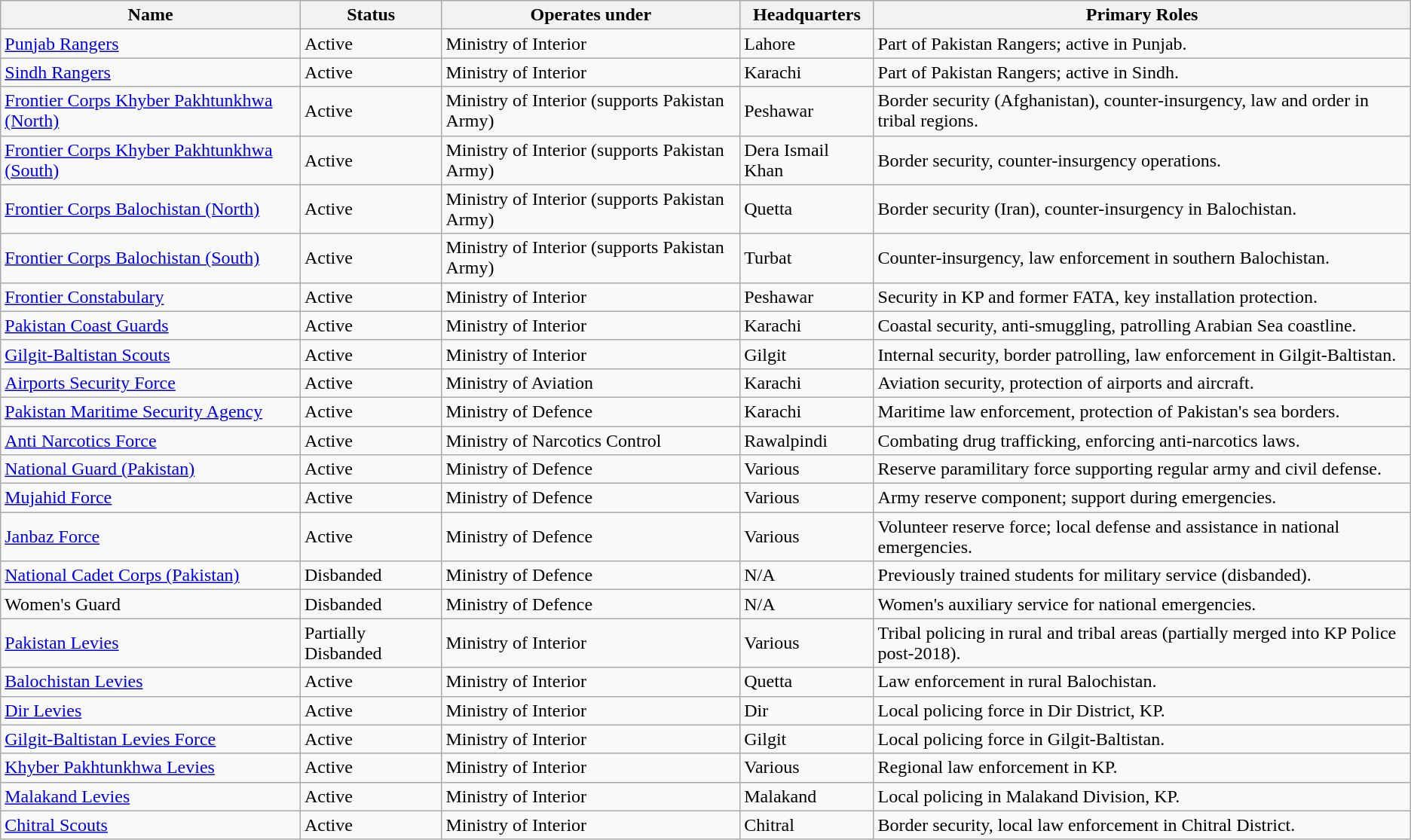<table class="wikitable sortable">
<tr>
<th>Name</th>
<th>Status</th>
<th>Operates under</th>
<th>Headquarters</th>
<th>Primary Roles</th>
</tr>
<tr>
<td><a href='#'>Punjab Rangers</a></td>
<td>Active</td>
<td>Ministry of Interior</td>
<td>Lahore</td>
<td>Part of Pakistan Rangers; active in Punjab.</td>
</tr>
<tr>
<td><a href='#'>Sindh Rangers</a></td>
<td>Active</td>
<td>Ministry of Interior</td>
<td>Karachi</td>
<td>Part of Pakistan Rangers; active in Sindh.</td>
</tr>
<tr>
<td><a href='#'>Frontier Corps Khyber Pakhtunkhwa (North)</a></td>
<td>Active</td>
<td>Ministry of Interior (supports Pakistan Army)</td>
<td>Peshawar</td>
<td>Border security (Afghanistan), counter-insurgency, law and order in tribal regions.</td>
</tr>
<tr>
<td><a href='#'>Frontier Corps Khyber Pakhtunkhwa (South)</a></td>
<td>Active</td>
<td>Ministry of Interior (supports Pakistan Army)</td>
<td>Dera Ismail Khan</td>
<td>Border security, counter-insurgency operations.</td>
</tr>
<tr>
<td><a href='#'>Frontier Corps Balochistan (North)</a></td>
<td>Active</td>
<td>Ministry of Interior (supports Pakistan Army)</td>
<td>Quetta</td>
<td>Border security (Iran), counter-insurgency in Balochistan.</td>
</tr>
<tr>
<td><a href='#'>Frontier Corps Balochistan (South)</a></td>
<td>Active</td>
<td>Ministry of Interior (supports Pakistan Army)</td>
<td>Turbat</td>
<td>Counter-insurgency, law enforcement in southern Balochistan.</td>
</tr>
<tr>
<td><a href='#'>Frontier Constabulary</a></td>
<td>Active</td>
<td>Ministry of Interior</td>
<td>Peshawar</td>
<td>Security in KP and former FATA, key installation protection.</td>
</tr>
<tr>
<td><a href='#'>Pakistan Coast Guards</a></td>
<td>Active</td>
<td>Ministry of Interior</td>
<td>Karachi</td>
<td>Coastal security, anti-smuggling, patrolling Arabian Sea coastline.</td>
</tr>
<tr>
<td><a href='#'>Gilgit-Baltistan Scouts</a></td>
<td>Active</td>
<td>Ministry of Interior</td>
<td>Gilgit</td>
<td>Internal security, border patrolling, law enforcement in Gilgit-Baltistan.</td>
</tr>
<tr>
<td><a href='#'>Airports Security Force</a></td>
<td>Active</td>
<td>Ministry of Aviation</td>
<td>Karachi</td>
<td>Aviation security, protection of airports and aircraft.</td>
</tr>
<tr>
<td><a href='#'>Pakistan Maritime Security Agency</a></td>
<td>Active</td>
<td>Ministry of Defence</td>
<td>Karachi</td>
<td>Maritime law enforcement, protection of Pakistan's sea borders.</td>
</tr>
<tr>
<td><a href='#'>Anti Narcotics Force</a></td>
<td>Active</td>
<td>Ministry of Narcotics Control</td>
<td>Rawalpindi</td>
<td>Combating drug trafficking, enforcing anti-narcotics laws.</td>
</tr>
<tr>
<td><a href='#'>National Guard (Pakistan)</a></td>
<td>Active</td>
<td>Ministry of Defence</td>
<td>Various</td>
<td>Reserve paramilitary force supporting regular army and civil defense.</td>
</tr>
<tr>
<td><a href='#'>Mujahid Force</a></td>
<td>Active</td>
<td>Ministry of Defence</td>
<td>Various</td>
<td>Army reserve component; support during emergencies.</td>
</tr>
<tr>
<td><a href='#'>Janbaz Force</a></td>
<td>Active</td>
<td>Ministry of Defence</td>
<td>Various</td>
<td>Volunteer reserve force; local defense and assistance in national emergencies.</td>
</tr>
<tr>
<td><a href='#'>National Cadet Corps (Pakistan)</a></td>
<td>Disbanded</td>
<td>Ministry of Defence</td>
<td>N/A</td>
<td>Previously trained students for military service (disbanded).</td>
</tr>
<tr>
<td>Women's Guard</td>
<td>Disbanded</td>
<td>Ministry of Defence</td>
<td>N/A</td>
<td>Women's auxiliary service for national emergencies.</td>
</tr>
<tr>
<td><a href='#'>Pakistan Levies</a></td>
<td>Partially Disbanded</td>
<td>Ministry of Interior</td>
<td>Various</td>
<td>Tribal policing in rural and tribal areas (partially merged into KP Police post-2018).</td>
</tr>
<tr>
<td><a href='#'>Balochistan Levies</a></td>
<td>Active</td>
<td>Ministry of Interior</td>
<td>Quetta</td>
<td>Law enforcement in rural Balochistan.</td>
</tr>
<tr>
<td><a href='#'>Dir Levies</a></td>
<td>Active</td>
<td>Ministry of Interior</td>
<td>Dir</td>
<td>Local policing force in Dir District, KP.</td>
</tr>
<tr>
<td><a href='#'>Gilgit-Baltistan Levies Force</a></td>
<td>Active</td>
<td>Ministry of Interior</td>
<td>Gilgit</td>
<td>Local policing force in Gilgit-Baltistan.</td>
</tr>
<tr>
<td><a href='#'>Khyber Pakhtunkhwa Levies</a></td>
<td>Active</td>
<td>Ministry of Interior</td>
<td>Various</td>
<td>Regional law enforcement in KP.</td>
</tr>
<tr>
<td><a href='#'>Malakand Levies</a></td>
<td>Active</td>
<td>Ministry of Interior</td>
<td>Malakand</td>
<td>Local policing in Malakand Division, KP.</td>
</tr>
<tr>
<td><a href='#'>Chitral Scouts</a></td>
<td>Active</td>
<td>Ministry of Interior</td>
<td>Chitral</td>
<td>Border security, local law enforcement in Chitral District.</td>
</tr>
</table>
